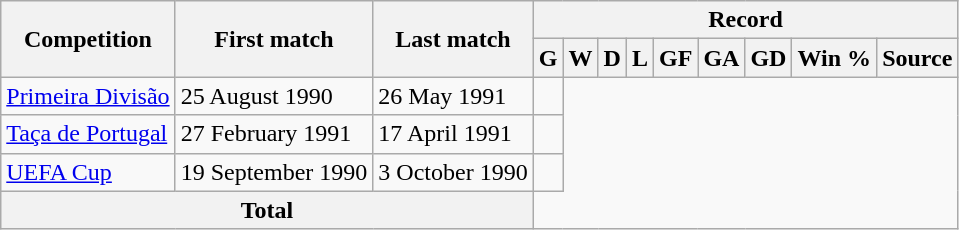<table class="wikitable" style="text-align: center">
<tr>
<th rowspan="2">Competition</th>
<th rowspan="2">First match</th>
<th rowspan="2">Last match</th>
<th colspan="9">Record</th>
</tr>
<tr>
<th>G</th>
<th>W</th>
<th>D</th>
<th>L</th>
<th>GF</th>
<th>GA</th>
<th>GD</th>
<th>Win %</th>
<th>Source</th>
</tr>
<tr>
<td align=left><a href='#'>Primeira Divisão</a></td>
<td align=left>25 August 1990</td>
<td align=left>26 May 1991<br></td>
<td align=left></td>
</tr>
<tr>
<td align=left><a href='#'>Taça de Portugal</a></td>
<td align=left>27 February 1991</td>
<td align=left>17 April 1991<br></td>
<td align=left></td>
</tr>
<tr>
<td align=left><a href='#'>UEFA Cup</a></td>
<td align=left>19 September 1990</td>
<td align=left>3 October 1990<br></td>
<td align=left></td>
</tr>
<tr>
<th colspan="3">Total<br></th>
</tr>
</table>
